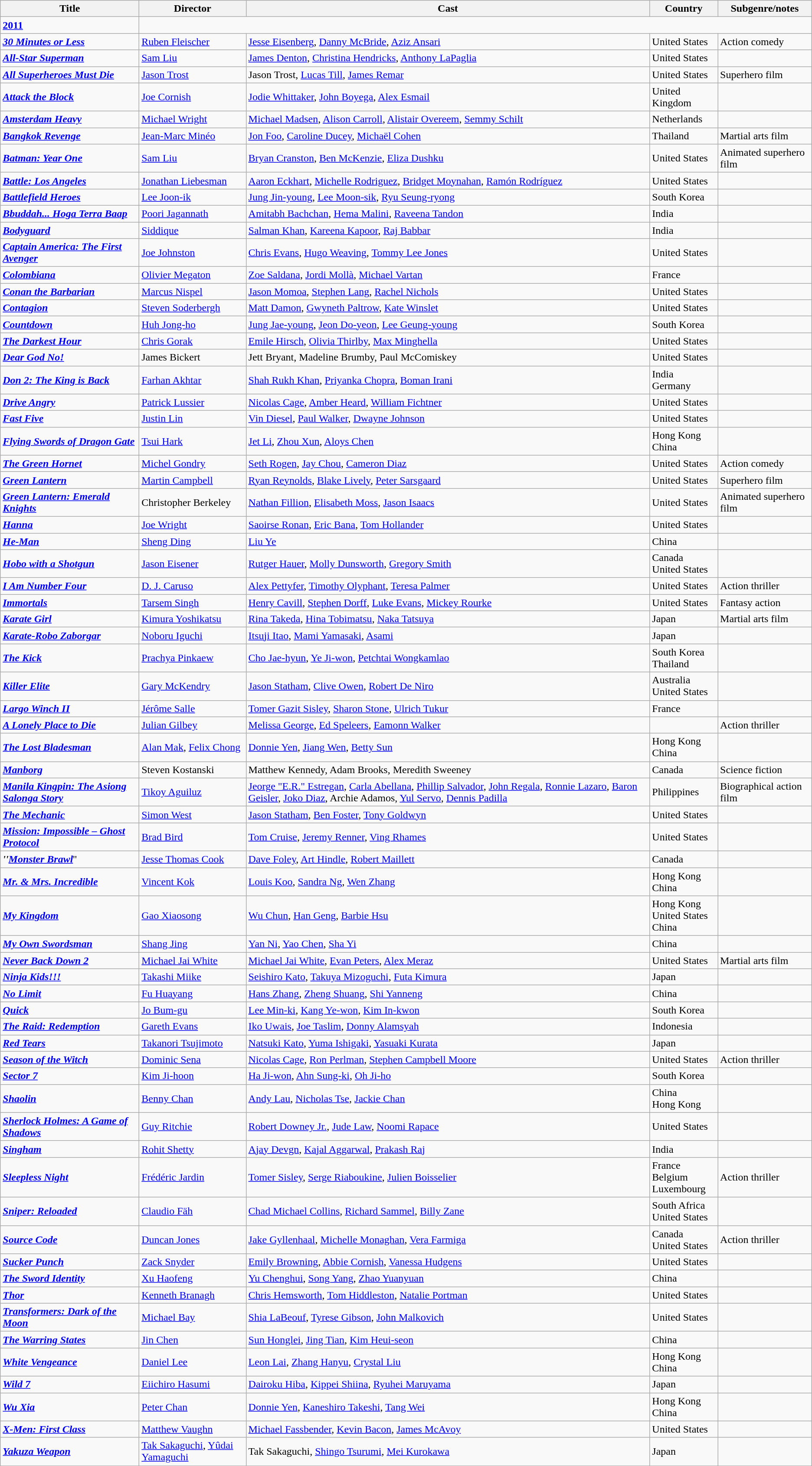<table class="wikitable sortable">
<tr>
<th>Title</th>
<th>Director</th>
<th>Cast</th>
<th>Country</th>
<th>Subgenre/notes</th>
</tr>
<tr>
<td><strong><a href='#'>2011</a></strong></td>
</tr>
<tr>
<td><strong><em><a href='#'>30 Minutes or Less</a></em></strong></td>
<td><a href='#'>Ruben Fleischer</a></td>
<td><a href='#'>Jesse Eisenberg</a>, <a href='#'>Danny McBride</a>, <a href='#'>Aziz Ansari</a></td>
<td>United States</td>
<td>Action comedy</td>
</tr>
<tr>
<td><strong><em><a href='#'>All-Star Superman</a></em></strong></td>
<td><a href='#'>Sam Liu</a></td>
<td><a href='#'>James Denton</a>, <a href='#'>Christina Hendricks</a>, <a href='#'>Anthony LaPaglia</a></td>
<td>United States</td>
<td></td>
</tr>
<tr>
<td><strong><em><a href='#'>All Superheroes Must Die</a></em></strong></td>
<td><a href='#'>Jason Trost</a></td>
<td>Jason Trost, <a href='#'>Lucas Till</a>, <a href='#'>James Remar</a></td>
<td>United States</td>
<td>Superhero film</td>
</tr>
<tr>
<td><strong><em><a href='#'>Attack the Block</a></em></strong></td>
<td><a href='#'>Joe Cornish</a></td>
<td><a href='#'>Jodie Whittaker</a>, <a href='#'>John Boyega</a>, <a href='#'>Alex Esmail</a></td>
<td>United Kingdom</td>
<td></td>
</tr>
<tr>
<td><strong><em><a href='#'>Amsterdam Heavy</a></em></strong></td>
<td><a href='#'>Michael Wright</a></td>
<td><a href='#'>Michael Madsen</a>, <a href='#'>Alison Carroll</a>, <a href='#'>Alistair Overeem</a>, <a href='#'>Semmy Schilt</a></td>
<td>Netherlands</td>
<td></td>
</tr>
<tr>
<td><strong><em><a href='#'>Bangkok Revenge</a></em></strong></td>
<td><a href='#'>Jean-Marc Minéo</a></td>
<td><a href='#'>Jon Foo</a>, <a href='#'>Caroline Ducey</a>, <a href='#'>Michaël Cohen</a></td>
<td>Thailand</td>
<td>Martial arts film</td>
</tr>
<tr>
<td><strong><em><a href='#'>Batman: Year One</a></em></strong></td>
<td><a href='#'>Sam Liu</a></td>
<td><a href='#'>Bryan Cranston</a>, <a href='#'>Ben McKenzie</a>, <a href='#'>Eliza Dushku</a></td>
<td>United States</td>
<td>Animated superhero film</td>
</tr>
<tr>
<td><strong><em><a href='#'>Battle: Los Angeles</a></em></strong></td>
<td><a href='#'>Jonathan Liebesman</a></td>
<td><a href='#'>Aaron Eckhart</a>, <a href='#'>Michelle Rodriguez</a>, <a href='#'>Bridget Moynahan</a>, <a href='#'>Ramón Rodríguez</a></td>
<td>United States</td>
<td></td>
</tr>
<tr>
<td><strong><em><a href='#'>Battlefield Heroes</a></em></strong></td>
<td><a href='#'>Lee Joon-ik</a></td>
<td><a href='#'>Jung Jin-young</a>, <a href='#'>Lee Moon-sik</a>, <a href='#'>Ryu Seung-ryong</a></td>
<td>South Korea</td>
<td></td>
</tr>
<tr>
<td><strong><em><a href='#'>Bbuddah... Hoga Terra Baap</a></em></strong></td>
<td><a href='#'>Poori Jagannath</a></td>
<td><a href='#'>Amitabh Bachchan</a>, <a href='#'>Hema Malini</a>, <a href='#'>Raveena Tandon</a></td>
<td>India</td>
<td></td>
</tr>
<tr>
<td><strong><em><a href='#'>Bodyguard</a></em></strong></td>
<td><a href='#'>Siddique</a></td>
<td><a href='#'>Salman Khan</a>, <a href='#'>Kareena Kapoor</a>, <a href='#'>Raj Babbar</a></td>
<td>India</td>
<td></td>
</tr>
<tr>
<td><strong><em><a href='#'>Captain America: The First Avenger</a></em></strong></td>
<td><a href='#'>Joe Johnston</a></td>
<td><a href='#'>Chris Evans</a>, <a href='#'>Hugo Weaving</a>, <a href='#'>Tommy Lee Jones</a></td>
<td>United States</td>
<td></td>
</tr>
<tr>
<td><strong><em><a href='#'>Colombiana</a></em></strong></td>
<td><a href='#'>Olivier Megaton</a></td>
<td><a href='#'>Zoe Saldana</a>, <a href='#'>Jordi Mollà</a>, <a href='#'>Michael Vartan</a></td>
<td>France</td>
<td></td>
</tr>
<tr>
<td><strong><em><a href='#'>Conan the Barbarian</a></em></strong></td>
<td><a href='#'>Marcus Nispel</a></td>
<td><a href='#'>Jason Momoa</a>, <a href='#'>Stephen Lang</a>, <a href='#'>Rachel Nichols</a></td>
<td>United States</td>
<td></td>
</tr>
<tr>
<td><strong><em><a href='#'>Contagion</a></em></strong></td>
<td><a href='#'>Steven Soderbergh</a></td>
<td><a href='#'>Matt Damon</a>, <a href='#'>Gwyneth Paltrow</a>, <a href='#'>Kate Winslet</a></td>
<td>United States</td>
<td></td>
</tr>
<tr>
<td><strong><em><a href='#'>Countdown</a></em></strong></td>
<td><a href='#'>Huh Jong-ho</a></td>
<td><a href='#'>Jung Jae-young</a>, <a href='#'>Jeon Do-yeon</a>, <a href='#'>Lee Geung-young</a></td>
<td>South Korea</td>
<td></td>
</tr>
<tr>
<td><strong><em><a href='#'>The Darkest Hour</a></em></strong></td>
<td><a href='#'>Chris Gorak</a></td>
<td><a href='#'>Emile Hirsch</a>, <a href='#'>Olivia Thirlby</a>, <a href='#'>Max Minghella</a></td>
<td>United States</td>
<td></td>
</tr>
<tr>
<td><strong><em><a href='#'>Dear God No!</a></em></strong></td>
<td>James Bickert</td>
<td>Jett Bryant, Madeline Brumby, Paul McComiskey</td>
<td>United States</td>
<td></td>
</tr>
<tr>
<td><strong><em><a href='#'>Don 2: The King is Back</a></em></strong></td>
<td><a href='#'>Farhan Akhtar</a></td>
<td><a href='#'>Shah Rukh Khan</a>, <a href='#'>Priyanka Chopra</a>, <a href='#'>Boman Irani</a></td>
<td>India<br>Germany</td>
<td></td>
</tr>
<tr>
<td><strong><em><a href='#'>Drive Angry</a></em></strong></td>
<td><a href='#'>Patrick Lussier</a></td>
<td><a href='#'>Nicolas Cage</a>, <a href='#'>Amber Heard</a>, <a href='#'>William Fichtner</a></td>
<td>United States</td>
<td></td>
</tr>
<tr>
<td><strong><em><a href='#'>Fast Five</a></em></strong></td>
<td><a href='#'>Justin Lin</a></td>
<td><a href='#'>Vin Diesel</a>, <a href='#'>Paul Walker</a>, <a href='#'>Dwayne Johnson</a></td>
<td>United States</td>
<td></td>
</tr>
<tr>
<td><strong><em><a href='#'>Flying Swords of Dragon Gate</a></em></strong></td>
<td><a href='#'>Tsui Hark</a></td>
<td><a href='#'>Jet Li</a>, <a href='#'>Zhou Xun</a>, <a href='#'>Aloys Chen</a></td>
<td>Hong Kong<br>China</td>
<td></td>
</tr>
<tr>
<td><strong><em><a href='#'>The Green Hornet</a></em></strong></td>
<td><a href='#'>Michel Gondry</a></td>
<td><a href='#'>Seth Rogen</a>, <a href='#'>Jay Chou</a>, <a href='#'>Cameron Diaz</a></td>
<td>United States</td>
<td>Action comedy</td>
</tr>
<tr>
<td><strong><em><a href='#'>Green Lantern</a></em></strong></td>
<td><a href='#'>Martin Campbell</a></td>
<td><a href='#'>Ryan Reynolds</a>, <a href='#'>Blake Lively</a>, <a href='#'>Peter Sarsgaard</a></td>
<td>United States</td>
<td>Superhero film</td>
</tr>
<tr>
<td><strong><em><a href='#'>Green Lantern: Emerald Knights</a></em></strong></td>
<td>Christopher Berkeley</td>
<td><a href='#'>Nathan Fillion</a>, <a href='#'>Elisabeth Moss</a>, <a href='#'>Jason Isaacs</a></td>
<td>United States</td>
<td>Animated superhero film</td>
</tr>
<tr>
<td><strong><em><a href='#'>Hanna</a></em></strong></td>
<td><a href='#'>Joe Wright</a></td>
<td><a href='#'>Saoirse Ronan</a>, <a href='#'>Eric Bana</a>, <a href='#'>Tom Hollander</a></td>
<td>United States</td>
<td></td>
</tr>
<tr>
<td><strong><em><a href='#'>He-Man</a></em></strong></td>
<td><a href='#'>Sheng Ding</a></td>
<td><a href='#'>Liu Ye</a></td>
<td>China</td>
<td></td>
</tr>
<tr>
<td><strong><em><a href='#'>Hobo with a Shotgun</a></em></strong></td>
<td><a href='#'>Jason Eisener</a></td>
<td><a href='#'>Rutger Hauer</a>, <a href='#'>Molly Dunsworth</a>, <a href='#'>Gregory Smith</a></td>
<td>Canada<br>United States</td>
<td></td>
</tr>
<tr>
<td><strong><em><a href='#'>I Am Number Four</a></em></strong></td>
<td><a href='#'>D. J. Caruso</a></td>
<td><a href='#'>Alex Pettyfer</a>, <a href='#'>Timothy Olyphant</a>, <a href='#'>Teresa Palmer</a></td>
<td>United States</td>
<td>Action thriller</td>
</tr>
<tr>
<td><strong><em><a href='#'>Immortals</a></em></strong></td>
<td><a href='#'>Tarsem Singh</a></td>
<td><a href='#'>Henry Cavill</a>, <a href='#'>Stephen Dorff</a>, <a href='#'>Luke Evans</a>, <a href='#'>Mickey Rourke</a></td>
<td>United States</td>
<td>Fantasy action</td>
</tr>
<tr>
<td><strong><em><a href='#'>Karate Girl</a></em></strong></td>
<td><a href='#'>Kimura Yoshikatsu</a></td>
<td><a href='#'>Rina Takeda</a>, <a href='#'>Hina Tobimatsu</a>, <a href='#'>Naka Tatsuya</a></td>
<td>Japan</td>
<td>Martial arts film</td>
</tr>
<tr>
<td><strong><em><a href='#'>Karate-Robo Zaborgar</a></em></strong></td>
<td><a href='#'>Noboru Iguchi</a></td>
<td><a href='#'>Itsuji Itao</a>, <a href='#'>Mami Yamasaki</a>, <a href='#'>Asami</a></td>
<td>Japan</td>
<td></td>
</tr>
<tr>
<td><strong><em><a href='#'>The Kick</a></em></strong></td>
<td><a href='#'>Prachya Pinkaew</a></td>
<td><a href='#'>Cho Jae-hyun</a>, <a href='#'>Ye Ji-won</a>, <a href='#'>Petchtai Wongkamlao</a></td>
<td>South Korea<br>Thailand</td>
<td></td>
</tr>
<tr>
<td><strong><em><a href='#'>Killer Elite</a></em></strong></td>
<td><a href='#'>Gary McKendry</a></td>
<td><a href='#'>Jason Statham</a>, <a href='#'>Clive Owen</a>, <a href='#'>Robert De Niro</a></td>
<td>Australia<br>United States</td>
<td></td>
</tr>
<tr>
<td><strong><em><a href='#'>Largo Winch II</a></em></strong></td>
<td><a href='#'>Jérôme Salle</a></td>
<td><a href='#'>Tomer Gazit Sisley</a>, <a href='#'>Sharon Stone</a>, <a href='#'>Ulrich Tukur</a></td>
<td>France</td>
<td></td>
</tr>
<tr>
<td><strong><em><a href='#'>A Lonely Place to Die</a></em></strong></td>
<td><a href='#'>Julian Gilbey</a></td>
<td><a href='#'>Melissa George</a>, <a href='#'>Ed Speleers</a>, <a href='#'>Eamonn Walker</a></td>
<td></td>
<td>Action thriller</td>
</tr>
<tr>
<td><strong><em><a href='#'>The Lost Bladesman</a></em></strong></td>
<td><a href='#'>Alan Mak</a>, <a href='#'>Felix Chong</a></td>
<td><a href='#'>Donnie Yen</a>, <a href='#'>Jiang Wen</a>, <a href='#'>Betty Sun</a></td>
<td>Hong Kong<br>China</td>
<td></td>
</tr>
<tr>
<td><strong><em><a href='#'>Manborg</a></em></strong></td>
<td>Steven Kostanski</td>
<td>Matthew Kennedy, Adam Brooks, Meredith Sweeney</td>
<td>Canada</td>
<td>Science fiction</td>
</tr>
<tr>
<td><strong><em><a href='#'>Manila Kingpin: The Asiong Salonga Story</a></em></strong></td>
<td><a href='#'>Tikoy Aguiluz</a></td>
<td><a href='#'>Jeorge "E.R." Estregan</a>, <a href='#'>Carla Abellana</a>, <a href='#'>Phillip Salvador</a>, <a href='#'>John Regala</a>, <a href='#'>Ronnie Lazaro</a>, <a href='#'>Baron Geisler</a>, <a href='#'>Joko Diaz</a>, Archie Adamos, <a href='#'>Yul Servo</a>, <a href='#'>Dennis Padilla</a></td>
<td>Philippines</td>
<td>Biographical action film</td>
</tr>
<tr>
<td><strong><em><a href='#'>The Mechanic</a></em></strong></td>
<td><a href='#'>Simon West</a></td>
<td><a href='#'>Jason Statham</a>, <a href='#'>Ben Foster</a>, <a href='#'>Tony Goldwyn</a></td>
<td>United States</td>
<td></td>
</tr>
<tr>
<td><strong><em><a href='#'>Mission: Impossible – Ghost Protocol</a></em></strong></td>
<td><a href='#'>Brad Bird</a></td>
<td><a href='#'>Tom Cruise</a>, <a href='#'>Jeremy Renner</a>, <a href='#'>Ving Rhames</a></td>
<td>United States</td>
<td></td>
</tr>
<tr>
<td><strong><em>''<a href='#'>Monster Brawl</a></em></strong>''</td>
<td><a href='#'>Jesse Thomas Cook</a></td>
<td><a href='#'>Dave Foley</a>, <a href='#'>Art Hindle</a>, <a href='#'>Robert Maillett</a></td>
<td>Canada</td>
<td></td>
</tr>
<tr>
<td><strong><em><a href='#'>Mr. & Mrs. Incredible</a></em></strong></td>
<td><a href='#'>Vincent Kok</a></td>
<td><a href='#'>Louis Koo</a>, <a href='#'>Sandra Ng</a>, <a href='#'>Wen Zhang</a></td>
<td>Hong Kong<br>China</td>
<td></td>
</tr>
<tr>
<td><strong><em><a href='#'>My Kingdom</a></em></strong></td>
<td><a href='#'>Gao Xiaosong</a></td>
<td><a href='#'>Wu Chun</a>, <a href='#'>Han Geng</a>, <a href='#'>Barbie Hsu</a></td>
<td>Hong Kong<br>United States<br>China</td>
<td></td>
</tr>
<tr>
<td><strong><em><a href='#'>My Own Swordsman</a></em></strong></td>
<td><a href='#'>Shang Jing</a></td>
<td><a href='#'>Yan Ni</a>, <a href='#'>Yao Chen</a>, <a href='#'>Sha Yi</a></td>
<td>China</td>
<td></td>
</tr>
<tr>
<td><strong><em><a href='#'>Never Back Down 2</a></em></strong></td>
<td><a href='#'>Michael Jai White</a></td>
<td><a href='#'>Michael Jai White</a>, <a href='#'>Evan Peters</a>, <a href='#'>Alex Meraz</a></td>
<td>United States</td>
<td>Martial arts film</td>
</tr>
<tr>
<td><strong><em><a href='#'>Ninja Kids!!!</a></em></strong></td>
<td><a href='#'>Takashi Miike</a></td>
<td><a href='#'>Seishiro Kato</a>, <a href='#'>Takuya Mizoguchi</a>, <a href='#'>Futa Kimura</a></td>
<td>Japan</td>
<td></td>
</tr>
<tr>
<td><strong><em><a href='#'>No Limit</a></em></strong></td>
<td><a href='#'>Fu Huayang</a></td>
<td><a href='#'>Hans Zhang</a>, <a href='#'>Zheng Shuang</a>, <a href='#'>Shi Yanneng</a></td>
<td>China</td>
<td></td>
</tr>
<tr>
<td><strong><em><a href='#'>Quick</a></em></strong></td>
<td><a href='#'>Jo Bum-gu</a></td>
<td><a href='#'>Lee Min-ki</a>, <a href='#'>Kang Ye-won</a>, <a href='#'>Kim In-kwon</a></td>
<td>South Korea</td>
<td></td>
</tr>
<tr>
<td><strong><em><a href='#'>The Raid: Redemption</a></em></strong></td>
<td><a href='#'>Gareth Evans</a></td>
<td><a href='#'>Iko Uwais</a>, <a href='#'>Joe Taslim</a>, <a href='#'>Donny Alamsyah</a></td>
<td>Indonesia</td>
<td></td>
</tr>
<tr>
<td><strong><em><a href='#'>Red Tears</a></em></strong></td>
<td><a href='#'>Takanori Tsujimoto</a></td>
<td><a href='#'>Natsuki Kato</a>, <a href='#'>Yuma Ishigaki</a>, <a href='#'>Yasuaki Kurata</a></td>
<td>Japan</td>
<td></td>
</tr>
<tr>
<td><strong><em><a href='#'>Season of the Witch</a></em></strong></td>
<td><a href='#'>Dominic Sena</a></td>
<td><a href='#'>Nicolas Cage</a>, <a href='#'>Ron Perlman</a>, <a href='#'>Stephen Campbell Moore</a></td>
<td>United States</td>
<td>Action thriller</td>
</tr>
<tr>
<td><strong><em><a href='#'>Sector 7</a></em></strong></td>
<td><a href='#'>Kim Ji-hoon</a></td>
<td><a href='#'>Ha Ji-won</a>, <a href='#'>Ahn Sung-ki</a>, <a href='#'>Oh Ji-ho</a></td>
<td>South Korea</td>
<td></td>
</tr>
<tr>
<td><strong><em><a href='#'>Shaolin</a></em></strong></td>
<td><a href='#'>Benny Chan</a></td>
<td><a href='#'>Andy Lau</a>, <a href='#'>Nicholas Tse</a>, <a href='#'>Jackie Chan</a></td>
<td>China<br>Hong Kong</td>
<td></td>
</tr>
<tr>
<td><strong><em><a href='#'>Sherlock Holmes: A Game of Shadows</a></em></strong></td>
<td><a href='#'>Guy Ritchie</a></td>
<td><a href='#'>Robert Downey Jr.</a>, <a href='#'>Jude Law</a>, <a href='#'>Noomi Rapace</a></td>
<td>United States</td>
<td></td>
</tr>
<tr>
<td><strong><em><a href='#'>Singham</a></em></strong></td>
<td><a href='#'>Rohit Shetty</a></td>
<td><a href='#'>Ajay Devgn</a>, <a href='#'>Kajal Aggarwal</a>, <a href='#'>Prakash Raj</a></td>
<td>India</td>
<td></td>
</tr>
<tr>
<td><strong><em><a href='#'>Sleepless Night</a></em></strong></td>
<td><a href='#'>Frédéric Jardin</a></td>
<td><a href='#'>Tomer Sisley</a>, <a href='#'>Serge Riaboukine</a>, <a href='#'>Julien Boisselier</a></td>
<td>France<br>Belgium<br>Luxembourg</td>
<td>Action thriller</td>
</tr>
<tr>
<td><strong><em><a href='#'>Sniper: Reloaded</a></em></strong></td>
<td><a href='#'>Claudio Fäh</a></td>
<td><a href='#'>Chad Michael Collins</a>, <a href='#'>Richard Sammel</a>, <a href='#'>Billy Zane</a></td>
<td>South Africa<br>United States</td>
<td></td>
</tr>
<tr>
<td><strong><em><a href='#'>Source Code</a></em></strong></td>
<td><a href='#'>Duncan Jones</a></td>
<td><a href='#'>Jake Gyllenhaal</a>, <a href='#'>Michelle Monaghan</a>, <a href='#'>Vera Farmiga</a></td>
<td>Canada<br>United States</td>
<td>Action thriller</td>
</tr>
<tr>
<td><strong><em><a href='#'>Sucker Punch</a></em></strong></td>
<td><a href='#'>Zack Snyder</a></td>
<td><a href='#'>Emily Browning</a>, <a href='#'>Abbie Cornish</a>, <a href='#'>Vanessa Hudgens</a></td>
<td>United States</td>
<td></td>
</tr>
<tr>
<td><strong><em><a href='#'>The Sword Identity</a></em></strong></td>
<td><a href='#'>Xu Haofeng</a></td>
<td><a href='#'>Yu Chenghui</a>, <a href='#'>Song Yang</a>, <a href='#'>Zhao Yuanyuan</a></td>
<td>China</td>
<td></td>
</tr>
<tr>
<td><strong><em><a href='#'>Thor</a></em></strong></td>
<td><a href='#'>Kenneth Branagh</a></td>
<td><a href='#'>Chris Hemsworth</a>, <a href='#'>Tom Hiddleston</a>, <a href='#'>Natalie Portman</a></td>
<td>United States</td>
<td></td>
</tr>
<tr>
<td><strong><em><a href='#'>Transformers: Dark of the Moon</a></em></strong></td>
<td><a href='#'>Michael Bay</a></td>
<td><a href='#'>Shia LaBeouf</a>, <a href='#'>Tyrese Gibson</a>, <a href='#'>John Malkovich</a></td>
<td>United States</td>
<td></td>
</tr>
<tr>
<td><strong><em><a href='#'>The Warring States</a></em></strong></td>
<td><a href='#'>Jin Chen</a></td>
<td><a href='#'>Sun Honglei</a>, <a href='#'>Jing Tian</a>, <a href='#'>Kim Heui-seon</a></td>
<td>China</td>
<td></td>
</tr>
<tr>
<td><strong><em><a href='#'>White Vengeance</a></em></strong></td>
<td><a href='#'>Daniel Lee</a></td>
<td><a href='#'>Leon Lai</a>, <a href='#'>Zhang Hanyu</a>, <a href='#'>Crystal Liu</a></td>
<td>Hong Kong<br>China</td>
<td></td>
</tr>
<tr>
<td><strong><em><a href='#'>Wild 7</a></em></strong></td>
<td><a href='#'>Eiichiro Hasumi</a></td>
<td><a href='#'>Dairoku Hiba</a>, <a href='#'>Kippei Shiina</a>, <a href='#'>Ryuhei Maruyama</a></td>
<td>Japan</td>
<td></td>
</tr>
<tr>
<td><strong><em><a href='#'>Wu Xia</a></em></strong></td>
<td><a href='#'>Peter Chan</a></td>
<td><a href='#'>Donnie Yen</a>, <a href='#'>Kaneshiro Takeshi</a>, <a href='#'>Tang Wei</a></td>
<td>Hong Kong<br>China</td>
<td></td>
</tr>
<tr>
<td><strong><em><a href='#'>X-Men: First Class</a></em></strong></td>
<td><a href='#'>Matthew Vaughn</a></td>
<td><a href='#'>Michael Fassbender</a>, <a href='#'>Kevin Bacon</a>, <a href='#'>James McAvoy</a></td>
<td>United States</td>
<td></td>
</tr>
<tr>
<td><strong><em><a href='#'>Yakuza Weapon</a></em></strong></td>
<td><a href='#'>Tak Sakaguchi</a>, <a href='#'>Yûdai Yamaguchi</a></td>
<td>Tak Sakaguchi, <a href='#'>Shingo Tsurumi</a>, <a href='#'>Mei Kurokawa</a></td>
<td>Japan</td>
<td></td>
</tr>
</table>
